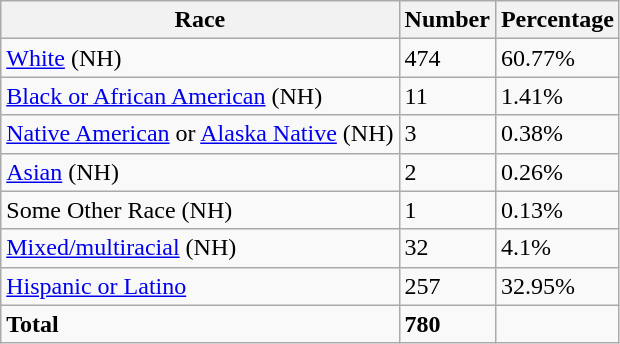<table class="wikitable">
<tr>
<th>Race</th>
<th>Number</th>
<th>Percentage</th>
</tr>
<tr>
<td><a href='#'>White</a> (NH)</td>
<td>474</td>
<td>60.77%</td>
</tr>
<tr>
<td><a href='#'>Black or African American</a> (NH)</td>
<td>11</td>
<td>1.41%</td>
</tr>
<tr>
<td><a href='#'>Native American</a> or <a href='#'>Alaska Native</a> (NH)</td>
<td>3</td>
<td>0.38%</td>
</tr>
<tr>
<td><a href='#'>Asian</a> (NH)</td>
<td>2</td>
<td>0.26%</td>
</tr>
<tr>
<td>Some Other Race (NH)</td>
<td>1</td>
<td>0.13%</td>
</tr>
<tr>
<td><a href='#'>Mixed/multiracial</a> (NH)</td>
<td>32</td>
<td>4.1%</td>
</tr>
<tr>
<td><a href='#'>Hispanic or Latino</a></td>
<td>257</td>
<td>32.95%</td>
</tr>
<tr>
<td><strong>Total</strong></td>
<td><strong>780</strong></td>
<td></td>
</tr>
</table>
